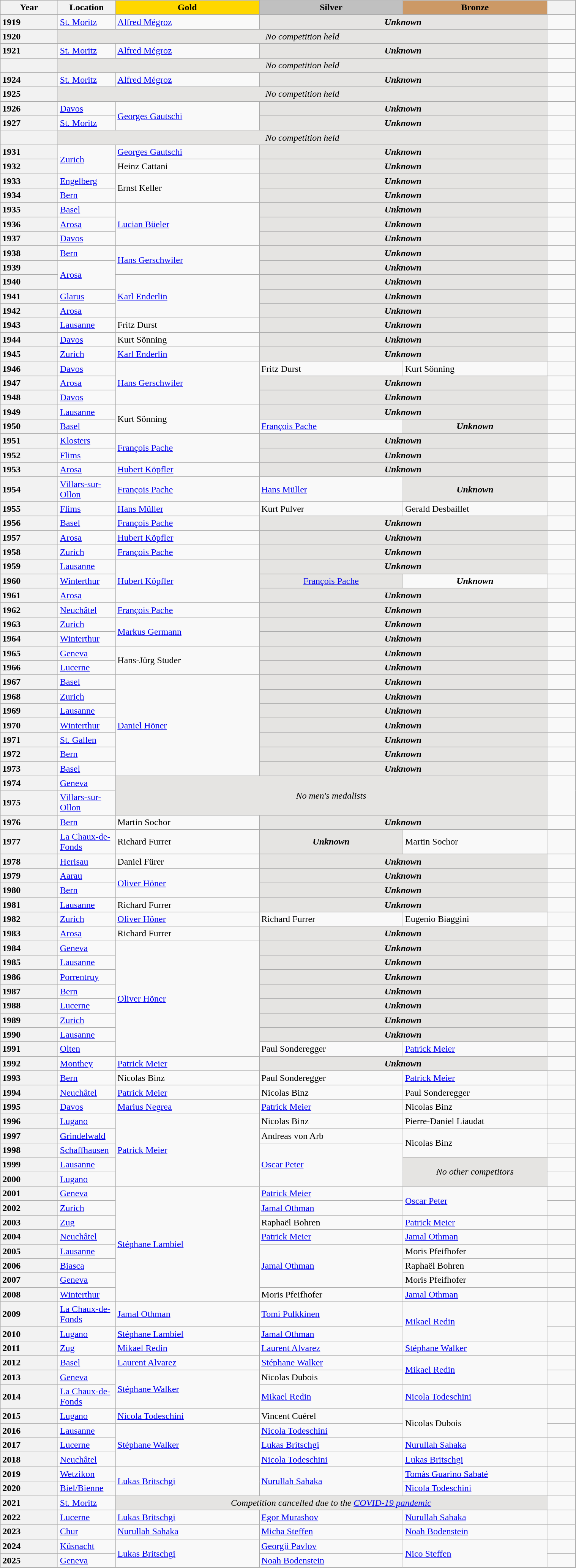<table class="wikitable unsortable" style="text-align:left; width:80%">
<tr>
<th scope="col" style="text-align:center; width:10%">Year</th>
<th scope="col" style="text-align:center; width:10%">Location</th>
<th scope="col" style="text-align:center; width:25%; background:gold">Gold</th>
<th scope="col" style="text-align:center; width:25%; background:silver">Silver</th>
<th scope="col" style="text-align:center; width:25%; background:#c96">Bronze</th>
<th scope="col" style="text-align:center; width:5%"></th>
</tr>
<tr>
<th scope="row" style="text-align:left">1919</th>
<td><a href='#'>St. Moritz</a></td>
<td><a href='#'>Alfred Mégroz</a></td>
<td colspan="2" bgcolor="e5e4e2" align="center"><strong><em>Unknown</em></strong></td>
<td></td>
</tr>
<tr>
<th scope="row" style="text-align:left">1920</th>
<td colspan="4" bgcolor="e5e4e2" align="center"><em>No competition held</em></td>
<td></td>
</tr>
<tr>
<th scope="row" style="text-align:left">1921</th>
<td><a href='#'>St. Moritz</a></td>
<td><a href='#'>Alfred Mégroz</a></td>
<td colspan="2" bgcolor="e5e4e2" align="center"><strong><em>Unknown</em></strong></td>
<td></td>
</tr>
<tr>
<th scope="row" style="text-align:left"></th>
<td colspan="4" bgcolor="e5e4e2" align="center"><em>No competition held</em></td>
<td></td>
</tr>
<tr>
<th scope="row" style="text-align:left">1924</th>
<td><a href='#'>St. Moritz</a></td>
<td><a href='#'>Alfred Mégroz</a></td>
<td colspan="2" bgcolor="e5e4e2" align="center"><strong><em>Unknown</em></strong></td>
<td></td>
</tr>
<tr>
<th scope="row" style="text-align:left">1925</th>
<td colspan="4" bgcolor="e5e4e2" align="center"><em>No competition held</em></td>
<td></td>
</tr>
<tr>
<th scope="row" style="text-align:left">1926</th>
<td><a href='#'>Davos</a></td>
<td rowspan="2"><a href='#'>Georges Gautschi</a></td>
<td colspan="2" bgcolor="e5e4e2" align="center"><strong><em>Unknown</em></strong></td>
<td></td>
</tr>
<tr>
<th scope="row" style="text-align:left">1927</th>
<td><a href='#'>St. Moritz</a></td>
<td colspan="2" bgcolor="e5e4e2" align="center"><strong><em>Unknown</em></strong></td>
<td></td>
</tr>
<tr>
<th scope="row" style="text-align:left"></th>
<td colspan="4" bgcolor="e5e4e2" align="center"><em>No competition held</em></td>
<td></td>
</tr>
<tr>
<th scope="row" style="text-align:left">1931</th>
<td rowspan="2"><a href='#'>Zurich</a></td>
<td><a href='#'>Georges Gautschi</a></td>
<td colspan="2" bgcolor="e5e4e2" align="center"><strong><em>Unknown</em></strong></td>
<td></td>
</tr>
<tr>
<th scope="row" style="text-align:left">1932</th>
<td>Heinz Cattani</td>
<td colspan="2" bgcolor="e5e4e2" align="center"><strong><em>Unknown</em></strong></td>
<td></td>
</tr>
<tr>
<th scope="row" style="text-align:left">1933</th>
<td><a href='#'>Engelberg</a></td>
<td rowspan="2">Ernst Keller</td>
<td colspan="2" bgcolor="e5e4e2" align="center"><strong><em>Unknown</em></strong></td>
<td></td>
</tr>
<tr>
<th scope="row" style="text-align:left">1934</th>
<td><a href='#'>Bern</a></td>
<td colspan="2" bgcolor="e5e4e2" align="center"><strong><em>Unknown</em></strong></td>
<td></td>
</tr>
<tr>
<th scope="row" style="text-align:left">1935</th>
<td><a href='#'>Basel</a></td>
<td rowspan="3"><a href='#'>Lucian Büeler</a></td>
<td colspan="2" bgcolor="e5e4e2" align="center"><strong><em>Unknown</em></strong></td>
<td></td>
</tr>
<tr>
<th scope="row" style="text-align:left">1936</th>
<td><a href='#'>Arosa</a></td>
<td colspan="2" bgcolor="e5e4e2" align="center"><strong><em>Unknown</em></strong></td>
<td></td>
</tr>
<tr>
<th scope="row" style="text-align:left">1937</th>
<td><a href='#'>Davos</a></td>
<td colspan="2" bgcolor="e5e4e2" align="center"><strong><em>Unknown</em></strong></td>
<td></td>
</tr>
<tr>
<th scope="row" style="text-align:left">1938</th>
<td><a href='#'>Bern</a></td>
<td rowspan="2"><a href='#'>Hans Gerschwiler</a></td>
<td colspan="2" bgcolor="e5e4e2" align="center"><strong><em>Unknown</em></strong></td>
<td></td>
</tr>
<tr>
<th scope="row" style="text-align:left">1939</th>
<td rowspan="2"><a href='#'>Arosa</a></td>
<td colspan="2" bgcolor="e5e4e2" align="center"><strong><em>Unknown</em></strong></td>
<td></td>
</tr>
<tr>
<th scope="row" style="text-align:left">1940</th>
<td rowspan="3"><a href='#'>Karl Enderlin</a></td>
<td colspan="2" bgcolor="e5e4e2" align="center"><strong><em>Unknown</em></strong></td>
<td></td>
</tr>
<tr>
<th scope="row" style="text-align:left">1941</th>
<td><a href='#'>Glarus</a></td>
<td colspan="2" bgcolor="e5e4e2" align="center"><strong><em>Unknown</em></strong></td>
<td></td>
</tr>
<tr>
<th scope="row" style="text-align:left">1942</th>
<td><a href='#'>Arosa</a></td>
<td colspan="2" bgcolor="e5e4e2" align="center"><strong><em>Unknown</em></strong></td>
<td></td>
</tr>
<tr>
<th scope="row" style="text-align:left">1943</th>
<td><a href='#'>Lausanne</a></td>
<td>Fritz Durst</td>
<td colspan="2" bgcolor="e5e4e2" align="center"><strong><em>Unknown</em></strong></td>
<td></td>
</tr>
<tr>
<th scope="row" style="text-align:left">1944</th>
<td><a href='#'>Davos</a></td>
<td>Kurt Sönning</td>
<td colspan="2" bgcolor="e5e4e2" align="center"><strong><em>Unknown</em></strong></td>
<td></td>
</tr>
<tr>
<th scope="row" style="text-align:left">1945</th>
<td><a href='#'>Zurich</a></td>
<td><a href='#'>Karl Enderlin</a></td>
<td colspan="2" bgcolor="e5e4e2" align="center"><strong><em>Unknown</em></strong></td>
<td></td>
</tr>
<tr>
<th scope="row" style="text-align:left">1946</th>
<td><a href='#'>Davos</a></td>
<td rowspan="3"><a href='#'>Hans Gerschwiler</a></td>
<td>Fritz Durst</td>
<td>Kurt Sönning</td>
<td></td>
</tr>
<tr>
<th scope="row" style="text-align:left">1947</th>
<td><a href='#'>Arosa</a></td>
<td colspan="2" bgcolor="e5e4e2" align="center"><strong><em>Unknown</em></strong></td>
<td></td>
</tr>
<tr>
<th scope="row" style="text-align:left">1948</th>
<td><a href='#'>Davos</a></td>
<td colspan="2" bgcolor="e5e4e2" align="center"><strong><em>Unknown</em></strong></td>
<td></td>
</tr>
<tr>
<th scope="row" style="text-align:left">1949</th>
<td><a href='#'>Lausanne</a></td>
<td rowspan="2">Kurt Sönning</td>
<td colspan="2" bgcolor="e5e4e2" align="center"><strong><em>Unknown</em></strong></td>
<td></td>
</tr>
<tr>
<th scope="row" style="text-align:left">1950</th>
<td><a href='#'>Basel</a></td>
<td><a href='#'>François Pache</a></td>
<td bgcolor="e5e4e2" align="center"><strong><em>Unknown</em></strong></td>
<td></td>
</tr>
<tr>
<th scope="row" style="text-align:left">1951</th>
<td><a href='#'>Klosters</a></td>
<td rowspan="2"><a href='#'>François Pache</a></td>
<td colspan="2" bgcolor="e5e4e2" align="center"><strong><em>Unknown</em></strong></td>
<td></td>
</tr>
<tr>
<th scope="row" style="text-align:left">1952</th>
<td><a href='#'>Flims</a></td>
<td colspan="2" bgcolor="e5e4e2" align="center"><strong><em>Unknown</em></strong></td>
<td></td>
</tr>
<tr>
<th scope="row" style="text-align:left">1953</th>
<td><a href='#'>Arosa</a></td>
<td><a href='#'>Hubert Köpfler</a></td>
<td colspan="2" align="center" bgcolor="e5e4e2"><strong><em>Unknown</em></strong></td>
<td></td>
</tr>
<tr>
<th scope="row" style="text-align:left">1954</th>
<td><a href='#'>Villars-sur-Ollon</a></td>
<td><a href='#'>François Pache</a></td>
<td><a href='#'>Hans Müller</a></td>
<td bgcolor="e5e4e2" align="center"><strong><em>Unknown</em></strong></td>
<td></td>
</tr>
<tr>
<th scope="row" style="text-align:left">1955</th>
<td><a href='#'>Flims</a></td>
<td><a href='#'>Hans Müller</a></td>
<td>Kurt Pulver</td>
<td>Gerald Desbaillet</td>
<td></td>
</tr>
<tr>
<th scope="row" style="text-align:left">1956</th>
<td><a href='#'>Basel</a></td>
<td><a href='#'>François Pache</a></td>
<td colspan="2" bgcolor="e5e4e2" align="center"><strong><em>Unknown</em></strong></td>
<td></td>
</tr>
<tr>
<th scope="row" style="text-align:left">1957</th>
<td><a href='#'>Arosa</a></td>
<td><a href='#'>Hubert Köpfler</a></td>
<td colspan="2" bgcolor="e5e4e2" align="center"><strong><em>Unknown</em></strong></td>
<td></td>
</tr>
<tr>
<th scope="row" style="text-align:left">1958</th>
<td><a href='#'>Zurich</a></td>
<td><a href='#'>François Pache</a></td>
<td colspan="2" bgcolor="e5e4e2" align="center"><strong><em>Unknown</em></strong></td>
<td></td>
</tr>
<tr>
<th scope="row" style="text-align:left">1959</th>
<td><a href='#'>Lausanne</a></td>
<td rowspan="3"><a href='#'>Hubert Köpfler</a></td>
<td colspan="2" align="center" bgcolor="e5e4e2"><strong><em>Unknown</em></strong></td>
<td></td>
</tr>
<tr>
<th scope="row" style="text-align:left">1960</th>
<td><a href='#'>Winterthur</a></td>
<td align="center" bgcolor="e5e4e2"><a href='#'>François Pache</a></td>
<td align="center"><strong><em>Unknown</em></strong></td>
<td></td>
</tr>
<tr>
<th scope="row" style="text-align:left">1961</th>
<td><a href='#'>Arosa</a></td>
<td colspan="2" bgcolor="e5e4e2" align="center"><strong><em>Unknown</em></strong></td>
<td></td>
</tr>
<tr>
<th scope="row" style="text-align:left">1962</th>
<td><a href='#'>Neuchâtel</a></td>
<td><a href='#'>François Pache</a></td>
<td colspan="2" bgcolor="e5e4e2" align="center"><strong><em>Unknown</em></strong></td>
<td></td>
</tr>
<tr>
<th scope="row" style="text-align:left">1963</th>
<td><a href='#'>Zurich</a></td>
<td rowspan="2"><a href='#'>Markus Germann</a></td>
<td colspan="2" bgcolor="e5e4e2" align="center"><strong><em>Unknown</em></strong></td>
<td></td>
</tr>
<tr>
<th scope="row" style="text-align:left">1964</th>
<td><a href='#'>Winterthur</a></td>
<td colspan="2" bgcolor="e5e4e2" align="center"><strong><em>Unknown</em></strong></td>
<td></td>
</tr>
<tr>
<th scope="row" style="text-align:left">1965</th>
<td><a href='#'>Geneva</a></td>
<td rowspan="2">Hans-Jürg Studer</td>
<td colspan="2" align="center" bgcolor="e5e4e2"><strong><em>Unknown</em></strong></td>
<td></td>
</tr>
<tr>
<th scope="row" style="text-align:left">1966</th>
<td><a href='#'>Lucerne</a></td>
<td colspan="2" bgcolor="e5e4e2" align="center"><strong><em>Unknown</em></strong></td>
<td></td>
</tr>
<tr>
<th scope="row" style="text-align:left">1967</th>
<td><a href='#'>Basel</a></td>
<td rowspan="7"><a href='#'>Daniel Höner</a></td>
<td colspan="2" bgcolor="e5e4e2" align="center"><strong><em>Unknown</em></strong></td>
<td></td>
</tr>
<tr>
<th scope="row" style="text-align:left">1968</th>
<td><a href='#'>Zurich</a></td>
<td colspan="2" bgcolor="e5e4e2" align="center"><strong><em>Unknown</em></strong></td>
<td></td>
</tr>
<tr>
<th scope="row" style="text-align:left">1969</th>
<td><a href='#'>Lausanne</a></td>
<td colspan="2" bgcolor="e5e4e2" align="center"><strong><em>Unknown</em></strong></td>
<td></td>
</tr>
<tr>
<th scope="row" style="text-align:left">1970</th>
<td><a href='#'>Winterthur</a></td>
<td colspan="2" bgcolor="e5e4e2" align="center"><strong><em>Unknown</em></strong></td>
<td></td>
</tr>
<tr>
<th scope="row" style="text-align:left">1971</th>
<td><a href='#'>St. Gallen</a></td>
<td colspan="2" bgcolor="e5e4e2" align="center"><strong><em>Unknown</em></strong></td>
<td></td>
</tr>
<tr>
<th scope="row" style="text-align:left">1972</th>
<td><a href='#'>Bern</a></td>
<td colspan="2" bgcolor="e5e4e2" align="center"><strong><em>Unknown</em></strong></td>
<td></td>
</tr>
<tr>
<th scope="row" style="text-align:left">1973</th>
<td><a href='#'>Basel</a></td>
<td colspan="2" bgcolor="e5e4e2" align="center"><strong><em>Unknown</em></strong></td>
<td></td>
</tr>
<tr>
<th scope="row" style="text-align:left">1974</th>
<td><a href='#'>Geneva</a></td>
<td colspan="3" rowspan="2" bgcolor="e5e4e2" align="center"><em>No men's medalists</em></td>
<td rowspan="2"></td>
</tr>
<tr>
<th scope="row" style="text-align:left">1975</th>
<td><a href='#'>Villars-sur-Ollon</a></td>
</tr>
<tr>
<th scope="row" style="text-align:left">1976</th>
<td><a href='#'>Bern</a></td>
<td>Martin Sochor</td>
<td colspan="2" bgcolor="e5e4e2" align="center"><strong><em>Unknown</em></strong></td>
<td></td>
</tr>
<tr>
<th scope="row" style="text-align:left">1977</th>
<td><a href='#'>La Chaux-de-Fonds</a></td>
<td>Richard Furrer</td>
<td bgcolor="e5e4e2" align="center"><strong><em>Unknown</em></strong></td>
<td>Martin Sochor</td>
<td></td>
</tr>
<tr>
<th scope="row" style="text-align:left">1978</th>
<td><a href='#'>Herisau</a></td>
<td>Daniel Fürer</td>
<td colspan="2" bgcolor="e5e4e2" align="center"><strong><em>Unknown</em></strong></td>
</tr>
<tr>
<th scope="row" style="text-align:left">1979</th>
<td><a href='#'>Aarau</a></td>
<td rowspan="2"><a href='#'>Oliver Höner</a></td>
<td colspan="2" align="center" bgcolor="e5e4e2"><strong><em>Unknown</em></strong></td>
<td></td>
</tr>
<tr>
<th scope="row" style="text-align:left">1980</th>
<td><a href='#'>Bern</a></td>
<td colspan="2" bgcolor="e5e4e2" align="center"><strong><em>Unknown</em></strong></td>
<td></td>
</tr>
<tr>
<th scope="row" style="text-align:left">1981</th>
<td><a href='#'>Lausanne</a></td>
<td>Richard Furrer</td>
<td colspan="2" bgcolor="e5e4e2" align="center"><strong><em>Unknown</em></strong></td>
</tr>
<tr>
<th scope="row" style="text-align:left">1982</th>
<td><a href='#'>Zurich</a></td>
<td><a href='#'>Oliver Höner</a></td>
<td>Richard Furrer</td>
<td>Eugenio Biaggini</td>
<td></td>
</tr>
<tr>
<th scope="row" style="text-align:left">1983</th>
<td><a href='#'>Arosa</a></td>
<td>Richard Furrer</td>
<td colspan="2" bgcolor="e5e4e2" align="center"><strong><em>Unknown</em></strong></td>
<td></td>
</tr>
<tr>
<th scope="row" style="text-align:left">1984</th>
<td><a href='#'>Geneva</a></td>
<td rowspan="8"><a href='#'>Oliver Höner</a></td>
<td colspan="2" bgcolor="e5e4e2" align="center"><strong><em>Unknown</em></strong></td>
<td></td>
</tr>
<tr>
<th scope="row" style="text-align:left">1985</th>
<td><a href='#'>Lausanne</a></td>
<td colspan="2" bgcolor="e5e4e2" align="center"><strong><em>Unknown</em></strong></td>
<td></td>
</tr>
<tr>
<th scope="row" style="text-align:left">1986</th>
<td><a href='#'>Porrentruy</a></td>
<td colspan="2" bgcolor="e5e4e2" align="center"><strong><em>Unknown</em></strong></td>
<td></td>
</tr>
<tr>
<th scope="row" style="text-align:left">1987</th>
<td><a href='#'>Bern</a></td>
<td colspan="2" bgcolor="e5e4e2" align="center"><strong><em>Unknown</em></strong></td>
<td></td>
</tr>
<tr>
<th scope="row" style="text-align:left">1988</th>
<td><a href='#'>Lucerne</a></td>
<td colspan="2" bgcolor="e5e4e2" align="center"><strong><em>Unknown</em></strong></td>
<td></td>
</tr>
<tr>
<th scope="row" style="text-align:left">1989</th>
<td><a href='#'>Zurich</a></td>
<td colspan="2" bgcolor="e5e4e2" align="center"><strong><em>Unknown</em></strong></td>
<td></td>
</tr>
<tr>
<th scope="row" style="text-align:left">1990</th>
<td><a href='#'>Lausanne</a></td>
<td colspan="2" bgcolor="e5e4e2" align="center"><strong><em>Unknown</em></strong></td>
<td></td>
</tr>
<tr>
<th scope="row" style="text-align:left">1991</th>
<td><a href='#'>Olten</a></td>
<td>Paul Sonderegger</td>
<td><a href='#'>Patrick Meier</a></td>
<td></td>
</tr>
<tr>
<th scope="row" style="text-align:left">1992</th>
<td><a href='#'>Monthey</a></td>
<td><a href='#'>Patrick Meier</a></td>
<td colspan="2" bgcolor="e5e4e2" align="center"><strong><em>Unknown</em></strong></td>
<td></td>
</tr>
<tr>
<th scope="row" style="text-align:left">1993</th>
<td><a href='#'>Bern</a></td>
<td>Nicolas Binz</td>
<td>Paul Sonderegger</td>
<td><a href='#'>Patrick Meier</a></td>
<td></td>
</tr>
<tr>
<th scope="row" style="text-align:left">1994</th>
<td><a href='#'>Neuchâtel</a></td>
<td><a href='#'>Patrick Meier</a></td>
<td>Nicolas Binz</td>
<td>Paul Sonderegger</td>
<td></td>
</tr>
<tr>
<th scope="row" style="text-align:left">1995</th>
<td><a href='#'>Davos</a></td>
<td><a href='#'>Marius Negrea</a></td>
<td><a href='#'>Patrick Meier</a></td>
<td>Nicolas Binz</td>
<td></td>
</tr>
<tr>
<th scope="row" style="text-align:left">1996</th>
<td><a href='#'>Lugano</a></td>
<td rowspan="5"><a href='#'>Patrick Meier</a></td>
<td>Nicolas Binz</td>
<td>Pierre-Daniel Liaudat</td>
<td></td>
</tr>
<tr>
<th scope="row" style="text-align:left">1997</th>
<td><a href='#'>Grindelwald</a></td>
<td>Andreas von Arb</td>
<td rowspan="2">Nicolas Binz</td>
<td></td>
</tr>
<tr>
<th scope="row" style="text-align:left">1998</th>
<td><a href='#'>Schaffhausen</a></td>
<td rowspan="3"><a href='#'>Oscar Peter</a></td>
<td></td>
</tr>
<tr>
<th scope="row" style="text-align:left">1999</th>
<td><a href='#'>Lausanne</a></td>
<td rowspan="2" align="center" bgcolor="e5e4e2"><em>No other competitors</em></td>
<td></td>
</tr>
<tr>
<th scope="row" style="text-align:left">2000</th>
<td><a href='#'>Lugano</a></td>
<td></td>
</tr>
<tr>
<th scope="row" style="text-align:left">2001</th>
<td><a href='#'>Geneva</a></td>
<td rowspan="8"><a href='#'>Stéphane Lambiel</a></td>
<td><a href='#'>Patrick Meier</a></td>
<td rowspan="2"><a href='#'>Oscar Peter</a></td>
<td></td>
</tr>
<tr>
<th scope="row" style="text-align:left">2002</th>
<td><a href='#'>Zurich</a></td>
<td><a href='#'>Jamal Othman</a></td>
<td></td>
</tr>
<tr>
<th scope="row" style="text-align:left">2003</th>
<td><a href='#'>Zug</a></td>
<td>Raphaël Bohren</td>
<td><a href='#'>Patrick Meier</a></td>
<td></td>
</tr>
<tr>
<th scope="row" style="text-align:left">2004</th>
<td><a href='#'>Neuchâtel</a></td>
<td><a href='#'>Patrick Meier</a></td>
<td><a href='#'>Jamal Othman</a></td>
<td></td>
</tr>
<tr>
<th scope="row" style="text-align:left">2005</th>
<td><a href='#'>Lausanne</a></td>
<td rowspan="3"><a href='#'>Jamal Othman</a></td>
<td>Moris Pfeifhofer</td>
<td></td>
</tr>
<tr>
<th scope="row" style="text-align:left">2006</th>
<td><a href='#'>Biasca</a></td>
<td>Raphaël Bohren</td>
<td></td>
</tr>
<tr>
<th scope="row" style="text-align:left">2007</th>
<td><a href='#'>Geneva</a></td>
<td>Moris Pfeifhofer</td>
<td></td>
</tr>
<tr>
<th scope="row" style="text-align:left">2008</th>
<td><a href='#'>Winterthur</a></td>
<td>Moris Pfeifhofer</td>
<td><a href='#'>Jamal Othman</a></td>
<td></td>
</tr>
<tr>
<th scope="row" style="text-align:left">2009</th>
<td><a href='#'>La Chaux-de-Fonds</a></td>
<td><a href='#'>Jamal Othman</a></td>
<td><a href='#'>Tomi Pulkkinen</a></td>
<td rowspan="2"><a href='#'>Mikael Redin</a></td>
<td></td>
</tr>
<tr>
<th scope="row" style="text-align:left">2010</th>
<td><a href='#'>Lugano</a></td>
<td><a href='#'>Stéphane Lambiel</a></td>
<td><a href='#'>Jamal Othman</a></td>
<td></td>
</tr>
<tr>
<th scope="row" style="text-align:left">2011</th>
<td><a href='#'>Zug</a></td>
<td><a href='#'>Mikael Redin</a></td>
<td><a href='#'>Laurent Alvarez</a></td>
<td><a href='#'>Stéphane Walker</a></td>
<td></td>
</tr>
<tr>
<th scope="row" style="text-align:left">2012</th>
<td><a href='#'>Basel</a></td>
<td><a href='#'>Laurent Alvarez</a></td>
<td><a href='#'>Stéphane Walker</a></td>
<td rowspan="2"><a href='#'>Mikael Redin</a></td>
<td></td>
</tr>
<tr>
<th scope="row" style="text-align:left">2013</th>
<td><a href='#'>Geneva</a></td>
<td rowspan="2"><a href='#'>Stéphane Walker</a></td>
<td>Nicolas Dubois</td>
<td></td>
</tr>
<tr>
<th scope="row" style="text-align:left">2014</th>
<td><a href='#'>La Chaux-de-Fonds</a></td>
<td><a href='#'>Mikael Redin</a></td>
<td><a href='#'>Nicola Todeschini</a></td>
<td></td>
</tr>
<tr>
<th scope="row" style="text-align:left">2015</th>
<td><a href='#'>Lugano</a></td>
<td><a href='#'>Nicola Todeschini</a></td>
<td>Vincent Cuérel</td>
<td rowspan="2">Nicolas Dubois</td>
<td></td>
</tr>
<tr>
<th scope="row" style="text-align:left">2016</th>
<td><a href='#'>Lausanne</a></td>
<td rowspan="3"><a href='#'>Stéphane Walker</a></td>
<td><a href='#'>Nicola Todeschini</a></td>
<td></td>
</tr>
<tr>
<th scope="row" style="text-align:left">2017</th>
<td><a href='#'>Lucerne</a></td>
<td><a href='#'>Lukas Britschgi</a></td>
<td><a href='#'>Nurullah Sahaka</a></td>
<td></td>
</tr>
<tr>
<th scope="row" style="text-align:left">2018</th>
<td><a href='#'>Neuchâtel</a></td>
<td><a href='#'>Nicola Todeschini</a></td>
<td><a href='#'>Lukas Britschgi</a></td>
<td></td>
</tr>
<tr>
<th scope="row" style="text-align:left">2019</th>
<td><a href='#'>Wetzikon</a></td>
<td rowspan="2"><a href='#'>Lukas Britschgi</a></td>
<td rowspan="2"><a href='#'>Nurullah Sahaka</a></td>
<td><a href='#'>Tomàs Guarino Sabaté</a></td>
<td></td>
</tr>
<tr>
<th scope="row" style="text-align:left">2020</th>
<td><a href='#'>Biel/Bienne</a></td>
<td><a href='#'>Nicola Todeschini</a></td>
<td></td>
</tr>
<tr>
<th scope="row" style="text-align:left">2021</th>
<td><a href='#'>St. Moritz</a></td>
<td colspan="3" align="center" bgcolor="e5e4e2"><em>Competition cancelled due to the <a href='#'>COVID-19 pandemic</a></em></td>
<td></td>
</tr>
<tr>
<th scope="row" style="text-align:left">2022</th>
<td><a href='#'>Lucerne</a></td>
<td><a href='#'>Lukas Britschgi</a></td>
<td><a href='#'>Egor Murashov</a></td>
<td><a href='#'>Nurullah Sahaka</a></td>
<td></td>
</tr>
<tr>
<th scope="row" style="text-align:left">2023</th>
<td><a href='#'>Chur</a></td>
<td><a href='#'>Nurullah Sahaka</a></td>
<td><a href='#'>Micha Steffen</a></td>
<td><a href='#'>Noah Bodenstein</a></td>
<td></td>
</tr>
<tr>
<th scope="row" style="text-align:left">2024</th>
<td><a href='#'>Küsnacht</a></td>
<td rowspan="2"><a href='#'>Lukas Britschgi</a></td>
<td><a href='#'>Georgii Pavlov</a></td>
<td rowspan="2"><a href='#'>Nico Steffen</a></td>
<td></td>
</tr>
<tr>
<th scope="row" style="text-align:left">2025</th>
<td><a href='#'>Geneva</a></td>
<td><a href='#'>Noah Bodenstein</a></td>
<td></td>
</tr>
</table>
